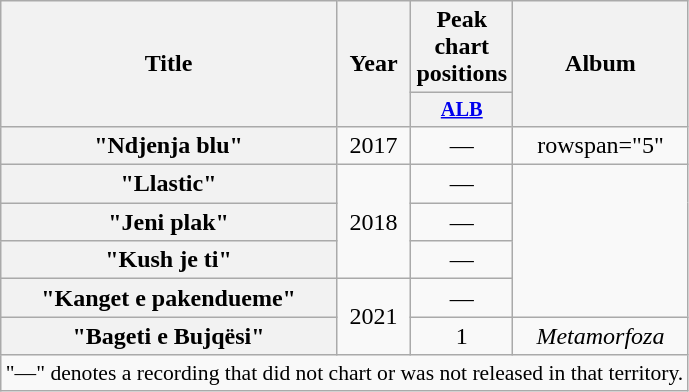<table class="wikitable plainrowheaders" style="text-align:center;">
<tr>
<th scope="col" rowspan="2">Title</th>
<th scope="col" rowspan="2">Year</th>
<th scope="col" colspan="1">Peak chart positions</th>
<th scope="col" rowspan="2">Album</th>
</tr>
<tr>
<th scope="col" style="width:3em;font-size:85%;"><a href='#'>ALB</a><br></th>
</tr>
<tr>
<th scope="row">"Ndjenja blu"</th>
<td>2017</td>
<td>—</td>
<td>rowspan="5" </td>
</tr>
<tr>
<th scope="row">"Llastic"</th>
<td rowspan="3">2018</td>
<td>—</td>
</tr>
<tr>
<th scope="row">"Jeni plak"</th>
<td>—</td>
</tr>
<tr>
<th scope="row">"Kush je ti"</th>
<td>—</td>
</tr>
<tr>
<th scope="row">"Kanget e pakendueme"</th>
<td rowspan="2">2021</td>
<td>—</td>
</tr>
<tr>
<th scope="row">"Bageti e Bujqësi"</th>
<td>1</td>
<td rowspan="1"><em>Metamorfoza</em></td>
</tr>
<tr>
<td colspan="11" style="font-size:90%">"—" denotes a recording that did not chart or was not released in that territory.</td>
</tr>
</table>
